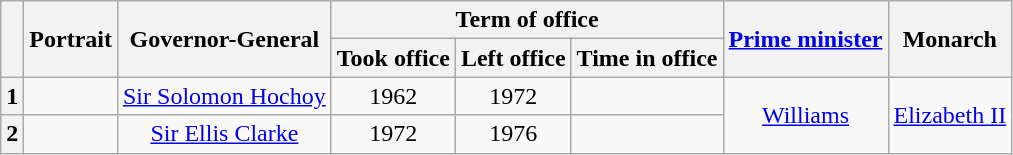<table class="wikitable" style="text-align:center">
<tr>
<th rowspan="2"></th>
<th rowspan="2">Portrait</th>
<th rowspan="2">Governor-General<br></th>
<th colspan="3">Term of office</th>
<th rowspan="2"><a href='#'>Prime minister</a></th>
<th rowspan="2">Monarch</th>
</tr>
<tr>
<th>Took office</th>
<th>Left office</th>
<th>Time in office</th>
</tr>
<tr>
<th>1</th>
<td></td>
<td><a href='#'>Sir Solomon Hochoy</a><br></td>
<td> 1962</td>
<td> 1972</td>
<td></td>
<td rowspan=2><a href='#'>Williams</a></td>
<td rowspan=2><a href='#'>Elizabeth II</a></td>
</tr>
<tr>
<th>2</th>
<td></td>
<td><a href='#'>Sir Ellis Clarke</a><br></td>
<td> 1972</td>
<td> 1976</td>
<td></td>
</tr>
</table>
